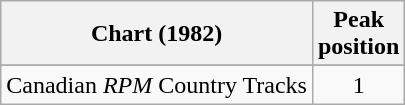<table class="wikitable sortable">
<tr>
<th align="left">Chart (1982)</th>
<th align="center">Peak<br>position</th>
</tr>
<tr>
</tr>
<tr>
<td align="left">Canadian <em>RPM</em> Country Tracks</td>
<td align="center">1</td>
</tr>
</table>
